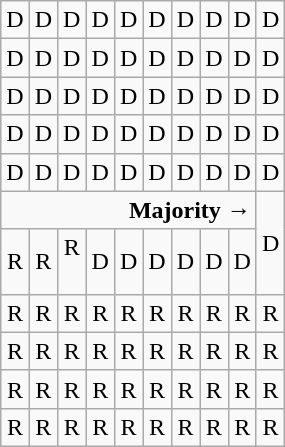<table class="wikitable" style="text-align:center;">
<tr>
<td>D</td>
<td>D</td>
<td>D</td>
<td>D</td>
<td>D</td>
<td>D</td>
<td>D</td>
<td>D</td>
<td>D</td>
<td>D</td>
</tr>
<tr>
<td width=10% >D</td>
<td width=10% >D</td>
<td width=10% >D</td>
<td width=10% >D</td>
<td width=10% >D</td>
<td width=10% >D</td>
<td width=10% >D</td>
<td width=10% >D</td>
<td width=10% >D</td>
<td width=10% >D</td>
</tr>
<tr>
<td>D</td>
<td>D</td>
<td>D</td>
<td>D</td>
<td>D</td>
<td>D</td>
<td>D</td>
<td>D</td>
<td>D</td>
<td>D</td>
</tr>
<tr>
<td>D</td>
<td>D</td>
<td>D</td>
<td>D</td>
<td>D</td>
<td>D</td>
<td>D</td>
<td>D</td>
<td>D</td>
<td>D</td>
</tr>
<tr>
<td>D</td>
<td>D</td>
<td>D</td>
<td>D</td>
<td>D</td>
<td>D</td>
<td>D</td>
<td>D</td>
<td>D</td>
<td>D</td>
</tr>
<tr>
<td colspan=9 style="text-align:right"><strong>Majority →</strong></td>
<td rowspan=2 >D</td>
</tr>
<tr>
<td>R</td>
<td>R</td>
<td>R<br><br></td>
<td>D</td>
<td>D</td>
<td>D</td>
<td>D</td>
<td>D</td>
<td>D</td>
</tr>
<tr>
<td>R</td>
<td>R</td>
<td>R</td>
<td>R</td>
<td>R</td>
<td>R</td>
<td>R</td>
<td>R</td>
<td>R</td>
<td>R</td>
</tr>
<tr>
<td>R</td>
<td>R</td>
<td>R</td>
<td>R</td>
<td>R</td>
<td>R</td>
<td>R</td>
<td>R</td>
<td>R</td>
<td>R</td>
</tr>
<tr>
<td>R</td>
<td>R</td>
<td>R</td>
<td>R</td>
<td>R</td>
<td>R</td>
<td>R</td>
<td>R</td>
<td>R</td>
<td>R</td>
</tr>
<tr>
<td>R</td>
<td>R</td>
<td>R</td>
<td>R</td>
<td>R</td>
<td>R</td>
<td>R</td>
<td>R</td>
<td>R</td>
<td>R</td>
</tr>
</table>
